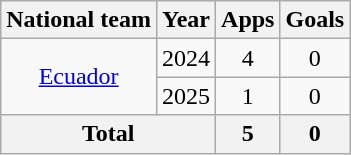<table class=wikitable style=text-align:center>
<tr>
<th>National team</th>
<th>Year</th>
<th>Apps</th>
<th>Goals</th>
</tr>
<tr>
<td rowspan="2"><a href='#'>Ecuador</a></td>
<td>2024</td>
<td>4</td>
<td>0</td>
</tr>
<tr>
<td>2025</td>
<td>1</td>
<td>0</td>
</tr>
<tr>
<th colspan="2">Total</th>
<th>5</th>
<th>0</th>
</tr>
</table>
